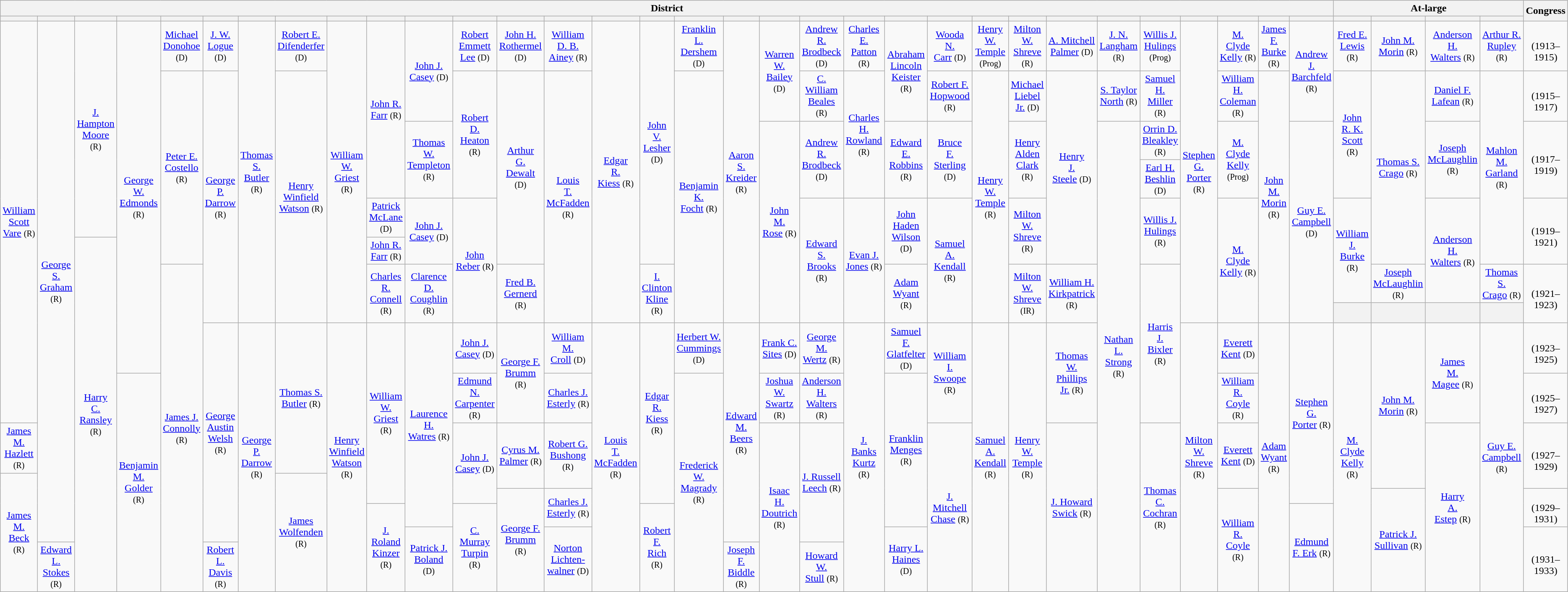<table class=wikitable style="text-align:center">
<tr>
<th colspan=32>District</th>
<th colspan=4>At-large</th>
<th rowspan=2>Congress</th>
</tr>
<tr>
<th></th>
<th></th>
<th></th>
<th></th>
<th></th>
<th></th>
<th></th>
<th></th>
<th></th>
<th></th>
<th></th>
<th></th>
<th></th>
<th></th>
<th></th>
<th></th>
<th></th>
<th></th>
<th></th>
<th></th>
<th></th>
<th></th>
<th></th>
<th></th>
<th></th>
<th></th>
<th></th>
<th></th>
<th></th>
<th></th>
<th></th>
<th></th>
<th></th>
<th></th>
<th></th>
<th></th>
</tr>
<tr style="height:2em">
<td rowspan="10" ><a href='#'>William<br>Scott<br>Vare</a> <small>(R)</small></td>
<td rowspan="15" ><a href='#'>George<br>S.<br>Graham</a><br><small>(R)</small></td>
<td rowspan=5 ><a href='#'>J.<br>Hampton<br>Moore</a><br><small>(R)</small></td>
<td rowspan="9" ><a href='#'>George<br>W.<br>Edmonds</a><br><small>(R)</small></td>
<td><a href='#'>Michael<br>Donohoe</a><br><small>(D)</small></td>
<td><a href='#'>J. W.<br>Logue</a> <small>(D)</small></td>
<td rowspan="8" ><a href='#'>Thomas<br>S.<br>Butler</a><br><small>(R)</small></td>
<td><a href='#'>Robert E.<br>Difenderfer</a><br><small>(D)</small></td>
<td rowspan="8" ><a href='#'>William<br>W.<br>Griest</a><br><small>(R)</small></td>
<td rowspan=4 ><a href='#'>John R.<br>Farr</a> <small>(R)</small></td>
<td rowspan=2 ><a href='#'>John J.<br>Casey</a> <small>(D)</small></td>
<td><a href='#'>Robert<br>Emmett<br>Lee</a> <small>(D)</small></td>
<td><a href='#'>John H.<br>Rothermel</a><br><small>(D)</small></td>
<td><a href='#'>William<br>D. B.<br>Ainey</a> <small>(R)</small></td>
<td rowspan="8" ><a href='#'>Edgar<br>R.<br>Kiess</a> <small>(R)</small></td>
<td rowspan=6 ><a href='#'>John<br>V.<br>Lesher</a><br><small>(D)</small></td>
<td><a href='#'>Franklin L.<br>Dershem</a> <small>(D)</small></td>
<td rowspan="8" ><a href='#'>Aaron<br>S.<br>Kreider</a><br><small>(R)</small></td>
<td rowspan=2 ><a href='#'>Warren<br>W.<br>Bailey</a> <small>(D)</small></td>
<td><a href='#'>Andrew R.<br>Brodbeck</a> <small>(D)</small></td>
<td><a href='#'>Charles E.<br>Patton</a> <small>(R)</small></td>
<td rowspan=2 ><a href='#'>Abraham<br>Lincoln<br>Keister</a> <small>(R)</small></td>
<td><a href='#'>Wooda N.<br>Carr</a> <small>(D)</small></td>
<td><a href='#'>Henry W.<br>Temple</a><br><small>(Prog)</small></td>
<td><a href='#'>Milton W.<br>Shreve</a> <small>(R)</small></td>
<td><a href='#'>A. Mitchell<br>Palmer</a> <small>(D)</small></td>
<td><a href='#'>J. N.<br>Langham</a><br><small>(R)</small></td>
<td><a href='#'>Willis J.<br>Hulings</a><br><small>(Prog)</small></td>
<td rowspan="8" ><a href='#'>Stephen<br>G.<br>Porter</a><br><small>(R)</small></td>
<td><a href='#'>M. Clyde<br>Kelly</a> <small>(R)</small></td>
<td><a href='#'>James F.<br>Burke</a><br><small>(R)</small></td>
<td rowspan=2 ><a href='#'>Andrew<br>J.<br>Barchfeld</a><br><small>(R)</small></td>
<td><a href='#'>Fred E.<br>Lewis</a> <small>(R)</small></td>
<td><a href='#'>John M.<br>Morin</a> <small>(R)</small></td>
<td><a href='#'>Anderson<br>H.<br>Walters</a> <small>(R)</small></td>
<td><a href='#'>Arthur R.<br>Rupley</a> <small>(R)</small></td>
<td><strong></strong><br>(1913–1915)</td>
</tr>
<tr style="height:2em">
<td rowspan=5 ><a href='#'>Peter E.<br>Costello</a><br><small>(R)</small></td>
<td rowspan="7" ><a href='#'>George P.<br>Darrow</a> <small>(R)</small></td>
<td rowspan="7" ><a href='#'>Henry<br>Winfield<br>Watson</a> <small>(R)</small></td>
<td rowspan=3 ><a href='#'>Robert<br>D.<br>Heaton</a> <small>(R)</small></td>
<td rowspan=5 ><a href='#'>Arthur<br>G.<br>Dewalt</a><br><small>(D)</small></td>
<td rowspan="7" ><a href='#'>Louis<br>T.<br>McFadden</a><br><small>(R)</small></td>
<td rowspan="7" ><a href='#'>Benjamin K.<br>Focht</a> <small>(R)</small></td>
<td><a href='#'>C. William<br>Beales</a> <small>(R)</small></td>
<td rowspan=3 ><a href='#'>Charles<br>H.<br>Rowland</a><br><small>(R)</small></td>
<td><a href='#'>Robert F.<br>Hopwood</a> <small>(R)</small></td>
<td rowspan="7" ><a href='#'>Henry<br>W.<br>Temple</a><br><small>(R)</small></td>
<td><a href='#'>Michael<br>Liebel Jr.</a> <small>(D)</small></td>
<td rowspan=5 ><a href='#'>Henry<br>J.<br>Steele</a> <small>(D)</small></td>
<td><a href='#'>S. Taylor<br>North</a> <small>(R)</small></td>
<td><a href='#'>Samuel H.<br>Miller</a> <small>(R)</small></td>
<td><a href='#'>William H.<br>Coleman</a> <small>(R)</small></td>
<td rowspan="7" ><a href='#'>John M.<br>Morin</a><br><small>(R)</small></td>
<td rowspan=3 ><a href='#'>John<br>R. K.<br>Scott</a> <small>(R)</small></td>
<td rowspan=5 ><a href='#'>Thomas S.<br>Crago</a> <small>(R)</small></td>
<td><a href='#'>Daniel F.<br>Lafean</a> <small>(R)</small></td>
<td rowspan=5 ><a href='#'>Mahlon<br>M.<br>Garland</a><br><small>(R)</small></td>
<td><strong></strong><br>(1915–1917)</td>
</tr>
<tr style="height:2em">
<td rowspan=2 ><a href='#'>Thomas W.<br>Templeton</a><br><small>(R)</small></td>
<td rowspan="6" ><a href='#'>John<br>M.<br>Rose</a> <small>(R)</small></td>
<td rowspan=2 ><a href='#'>Andrew R.<br>Brodbeck</a> <small>(D)</small></td>
<td rowspan=2 ><a href='#'>Edward<br>E.<br>Robbins</a> <small>(R)</small></td>
<td rowspan=2 ><a href='#'>Bruce<br>F.<br>Sterling</a> <small>(D)</small></td>
<td rowspan=2 ><a href='#'>Henry<br>Alden<br>Clark</a> <small>(R)</small></td>
<td rowspan=14 ><a href='#'>Nathan<br>L.<br>Strong</a><br><small>(R)</small></td>
<td><a href='#'>Orrin D.<br>Bleakley</a> <small>(R)</small></td>
<td rowspan=2 ><a href='#'>M. Clyde<br>Kelly</a><br><small>(Prog)</small></td>
<td rowspan="6" ><a href='#'>Guy E.<br>Campbell</a><br><small>(D)</small></td>
<td rowspan=2 ><a href='#'>Joseph<br>McLaughlin</a><br><small>(R)</small></td>
<td rowspan=2><strong></strong><br>(1917–1919)</td>
</tr>
<tr style="height:2em">
<td><a href='#'>Earl H.<br>Beshlin</a> <small>(D)</small></td>
</tr>
<tr style="height:2em">
<td><a href='#'>Patrick<br>McLane</a> <small>(D)</small></td>
<td rowspan=2 ><a href='#'>John J.<br>Casey</a> <small>(D)</small></td>
<td rowspan="4" ><a href='#'>John<br>Reber</a> <small>(R)</small></td>
<td rowspan="4" ><a href='#'>Edward<br>S.<br>Brooks</a> <small>(R)</small></td>
<td rowspan="4" ><a href='#'>Evan J.<br>Jones</a> <small>(R)</small></td>
<td rowspan=2 ><a href='#'>John<br>Haden<br>Wilson</a> <small>(D)</small></td>
<td rowspan="4" ><a href='#'>Samuel<br>A.<br>Kendall</a> <small>(R)</small></td>
<td rowspan=2 ><a href='#'>Milton W.<br>Shreve</a> <small>(R)</small></td>
<td rowspan=2 ><a href='#'>Willis J.<br>Hulings</a> <small>(R)</small></td>
<td rowspan="4" ><a href='#'>M. Clyde<br>Kelly</a> <small>(R)</small></td>
<td rowspan=3 ><a href='#'>William<br>J.<br>Burke</a> <small>(R)</small></td>
<td rowspan=3 ><a href='#'>Anderson<br>H.<br>Walters</a> <small>(R)</small></td>
<td rowspan=2><strong></strong><br>(1919–1921)</td>
</tr>
<tr style="height:2em">
<td rowspan="11" ><a href='#'>Harry<br>C.<br>Ransley</a><br><small>(R)</small></td>
<td><a href='#'>John R.<br>Farr</a> <small>(R)</small></td>
</tr>
<tr style="height:2em">
<td rowspan="10" ><a href='#'>James J.<br>Connolly</a><br><small>(R)</small></td>
<td rowspan="2" ><a href='#'>Charles R.<br>Connell</a><br><small>(R)</small></td>
<td rowspan="2" ><a href='#'>Clarence D.<br>Coughlin</a> <small>(R)</small></td>
<td rowspan="2" ><a href='#'>Fred B.<br>Gernerd</a><br><small>(R)</small></td>
<td rowspan="2" ><a href='#'>I.<br>Clinton<br>Kline</a> <small>(R)</small></td>
<td rowspan="2" ><a href='#'>Adam<br>Wyant</a> <small>(R)</small></td>
<td rowspan="2" ><a href='#'>Milton W.<br>Shreve</a> <small>(IR)</small></td>
<td rowspan="2" ><a href='#'>William H.<br>Kirkpatrick</a><br><small>(R)</small></td>
<td rowspan="4" ><a href='#'>Harris<br>J.<br>Bixler</a> <small>(R)</small></td>
<td><a href='#'>Joseph<br>McLaughlin</a> <small>(R)</small></td>
<td><a href='#'>Thomas S.<br>Crago</a> <small>(R)</small></td>
<td rowspan="2"><strong></strong><br>(1921–1923)</td>
</tr>
<tr style="height:2em">
<th></th>
<th></th>
<th></th>
<th></th>
</tr>
<tr style="height:2em">
<td rowspan=7 ><a href='#'>George<br>Austin<br>Welsh</a> <small>(R)</small></td>
<td rowspan=8 ><a href='#'>George<br>P.<br>Darrow</a><br><small>(R)</small></td>
<td rowspan=3 ><a href='#'>Thomas S.<br>Butler</a> <small>(R)</small></td>
<td rowspan=8 ><a href='#'>Henry<br>Winfield<br>Watson</a><br><small>(R)</small></td>
<td rowspan=5 ><a href='#'>William<br>W.<br>Griest</a> <small>(R)</small></td>
<td rowspan=6 ><a href='#'>Laurence<br>H.<br>Watres</a> <small>(R)</small></td>
<td><a href='#'>John J.<br>Casey</a> <small>(D)</small></td>
<td rowspan=2 ><a href='#'>George F.<br>Brumm</a> <small>(R)</small></td>
<td><a href='#'>William M.<br>Croll</a> <small>(D)</small></td>
<td rowspan=8 ><a href='#'>Louis<br>T.<br>McFadden</a><br><small>(R)</small></td>
<td rowspan=5 ><a href='#'>Edgar<br>R.<br>Kiess</a> <small>(R)</small></td>
<td><a href='#'>Herbert W.<br>Cummings</a> <small>(D)</small></td>
<td rowspan=7 ><a href='#'>Edward M.<br>Beers</a> <small>(R)</small></td>
<td><a href='#'>Frank C.<br>Sites</a> <small>(D)</small></td>
<td><a href='#'>George M.<br>Wertz</a> <small>(R)</small></td>
<td rowspan=8 ><a href='#'>J.<br>Banks<br>Kurtz</a> <small>(R)</small></td>
<td><a href='#'>Samuel F.<br>Glatfelter</a> <small>(D)</small></td>
<td rowspan=2 ><a href='#'>William<br>I.<br>Swoope</a> <small>(R)</small></td>
<td rowspan=8 ><a href='#'>Samuel<br>A.<br>Kendall</a> <small>(R)</small></td>
<td rowspan=8 ><a href='#'>Henry<br>W.<br>Temple</a><br><small>(R)</small></td>
<td rowspan=2 ><a href='#'>Thomas<br>W.<br>Phillips<br>Jr.</a> <small>(R)</small></td>
<td rowspan=8 ><a href='#'>Milton<br>W.<br>Shreve</a><br><small>(R)</small></td>
<td><a href='#'>Everett<br>Kent</a> <small>(D)</small></td>
<td rowspan=8 ><a href='#'>Adam<br>Wyant</a><br><small>(R)</small></td>
<td rowspan=5 ><a href='#'>Stephen<br>G.<br>Porter</a> <small>(R)</small></td>
<td rowspan=8 ><a href='#'>M.<br>Clyde<br>Kelly</a><br><small>(R)</small></td>
<td rowspan=4 ><a href='#'>John M.<br>Morin</a> <small>(R)</small></td>
<td rowspan=2 ><a href='#'>James<br>M.<br>Magee</a> <small>(R)</small></td>
<td rowspan=8 ><a href='#'>Guy E.<br>Campbell</a><br><small>(R)</small></td>
<td><strong></strong><br>(1923–1925)</td>
</tr>
<tr style="height:2em">
<td rowspan=7 ><a href='#'>Benjamin<br>M.<br>Golder</a><br><small>(R)</small></td>
<td><a href='#'>Edmund N.<br>Carpenter</a> <small>(R)</small></td>
<td><a href='#'>Charles J.<br>Esterly</a> <small>(R)</small></td>
<td rowspan=7 ><a href='#'>Frederick<br>W.<br>Magrady</a> <small>(R)</small></td>
<td><a href='#'>Joshua W.<br>Swartz</a> <small>(R)</small></td>
<td><a href='#'>Anderson H.<br>Walters</a> <small>(R)</small></td>
<td rowspan=5 ><a href='#'>Franklin<br>Menges</a> <small>(R)</small></td>
<td><a href='#'>William R.<br>Coyle</a> <small>(R)</small></td>
<td><strong></strong><br>(1925–1927)</td>
</tr>
<tr style="height:1.5em">
<td><a href='#'>James M.<br>Hazlett</a> <small>(R)</small></td>
<td rowspan=3 ><a href='#'>John J.<br>Casey</a> <small>(D)</small></td>
<td rowspan=2 ><a href='#'>Cyrus M.<br>Palmer</a> <small>(R)</small></td>
<td rowspan=2 ><a href='#'>Robert G.<br>Bushong</a><br><small>(R)</small></td>
<td rowspan=6 ><a href='#'>Isaac<br>H.<br>Doutrich</a><br><small>(R)</small></td>
<td rowspan=5 ><a href='#'>J. Russell<br>Leech</a> <small>(R)</small></td>
<td rowspan=6 ><a href='#'>J. Mitchell<br>Chase</a> <small>(R)</small></td>
<td rowspan=6 ><a href='#'>J. Howard<br>Swick</a> <small>(R)</small></td>
<td rowspan=6 ><a href='#'>Thomas C.<br>Cochran</a> <small>(R)</small></td>
<td rowspan=2 ><a href='#'>Everett<br>Kent</a> <small>(D)</small></td>
<td rowspan=6 ><a href='#'>Harry<br>A.<br>Estep</a> <small>(R)</small></td>
<td rowspan=2><strong></strong><br>(1927–1929)</td>
</tr>
<tr style="height:1.5em">
<td rowspan=5 ><a href='#'>James M.<br>Beck</a> <small>(R)</small></td>
<td rowspan=5 ><a href='#'>James<br>Wolfenden</a><br><small>(R)</small></td>
</tr>
<tr style="height:1.5em">
<td rowspan=4 ><a href='#'>George F.<br>Brumm</a> <small>(R)</small></td>
<td rowspan=2 ><a href='#'>Charles J.<br>Esterly</a> <small>(R)</small></td>
<td rowspan=4 ><a href='#'>William R.<br>Coyle</a> <small>(R)</small></td>
<td rowspan=4 ><a href='#'>Patrick J.<br>Sullivan</a> <small>(R)</small></td>
<td rowspan=2><strong></strong><br>(1929–1931)</td>
</tr>
<tr style="height:1.5em">
<td rowspan=3 ><a href='#'>J. Roland<br>Kinzer</a> <small>(R)</small></td>
<td rowspan=3 ><a href='#'>C. Murray<br>Turpin</a> <small>(R)</small></td>
<td rowspan=3 ><a href='#'>Robert F.<br>Rich</a> <small>(R)</small></td>
<td rowspan=3 ><a href='#'>Edmund<br>F. Erk</a> <small>(R)</small></td>
</tr>
<tr style="height:1.5em">
<td rowspan=2 ><a href='#'>Patrick J.<br>Boland</a> <small>(D)</small></td>
<td rowspan=2 ><a href='#'>Norton<br>Lichten-<br>walner</a> <small>(D)</small></td>
<td rowspan=2 ><a href='#'>Harry L.<br>Haines</a> <small>(D)</small></td>
<td rowspan=2><strong></strong><br>(1931–1933)</td>
</tr>
<tr style="height:2em">
<td><a href='#'>Edward L.<br>Stokes</a> <small>(R)</small></td>
<td><a href='#'>Robert L.<br>Davis</a> <small>(R)</small></td>
<td><a href='#'>Joseph F.<br>Biddle</a> <small>(R)</small></td>
<td><a href='#'>Howard W.<br>Stull</a> <small>(R)</small></td>
</tr>
</table>
